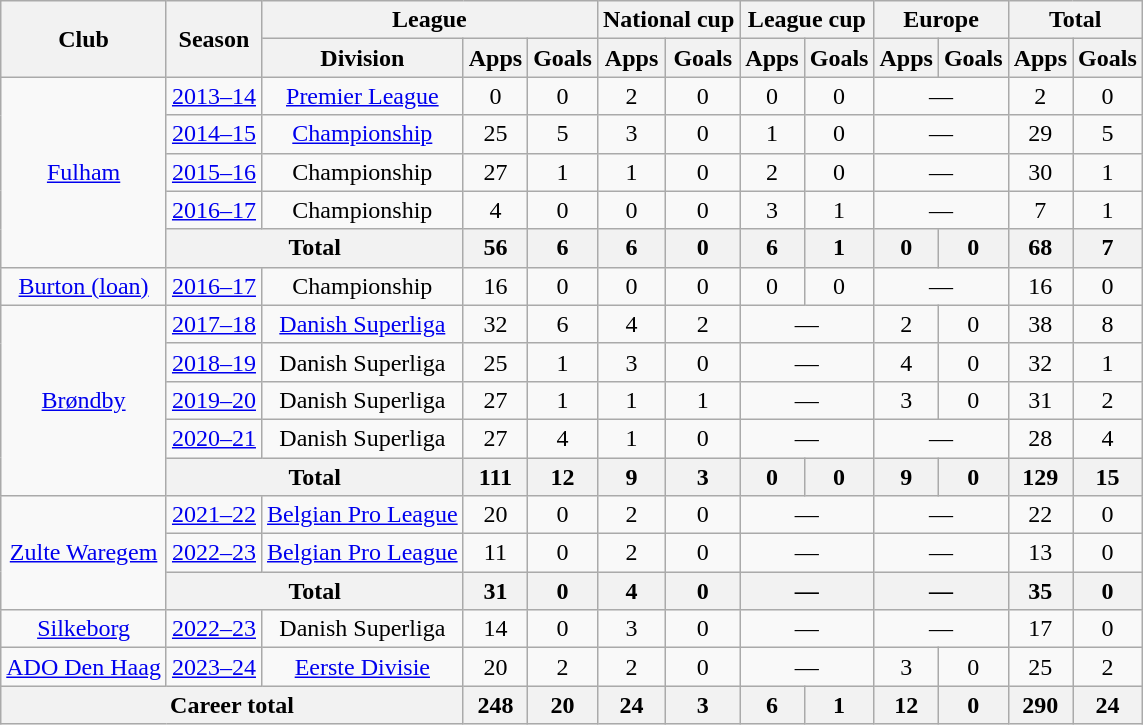<table class="wikitable" style="text-align:center">
<tr>
<th rowspan="2">Club</th>
<th rowspan="2">Season</th>
<th colspan="3">League</th>
<th colspan="2">National cup</th>
<th colspan="2">League cup</th>
<th colspan="2">Europe</th>
<th colspan="2">Total</th>
</tr>
<tr>
<th>Division</th>
<th>Apps</th>
<th>Goals</th>
<th>Apps</th>
<th>Goals</th>
<th>Apps</th>
<th>Goals</th>
<th>Apps</th>
<th>Goals</th>
<th>Apps</th>
<th>Goals</th>
</tr>
<tr>
<td rowspan="5"><a href='#'>Fulham</a></td>
<td><a href='#'>2013–14</a></td>
<td><a href='#'>Premier League</a></td>
<td>0</td>
<td>0</td>
<td>2</td>
<td>0</td>
<td>0</td>
<td>0</td>
<td colspan="2">—</td>
<td>2</td>
<td>0</td>
</tr>
<tr>
<td><a href='#'>2014–15</a></td>
<td><a href='#'>Championship</a></td>
<td>25</td>
<td>5</td>
<td>3</td>
<td>0</td>
<td>1</td>
<td>0</td>
<td colspan="2">—</td>
<td>29</td>
<td>5</td>
</tr>
<tr>
<td><a href='#'>2015–16</a></td>
<td>Championship</td>
<td>27</td>
<td>1</td>
<td>1</td>
<td>0</td>
<td>2</td>
<td>0</td>
<td colspan="2">—</td>
<td>30</td>
<td>1</td>
</tr>
<tr>
<td><a href='#'>2016–17</a></td>
<td>Championship</td>
<td>4</td>
<td>0</td>
<td>0</td>
<td>0</td>
<td>3</td>
<td>1</td>
<td colspan="2">—</td>
<td>7</td>
<td>1</td>
</tr>
<tr>
<th colspan="2">Total</th>
<th>56</th>
<th>6</th>
<th>6</th>
<th>0</th>
<th>6</th>
<th>1</th>
<th>0</th>
<th>0</th>
<th>68</th>
<th>7</th>
</tr>
<tr>
<td><a href='#'>Burton (loan)</a></td>
<td><a href='#'>2016–17</a></td>
<td>Championship</td>
<td>16</td>
<td>0</td>
<td>0</td>
<td>0</td>
<td>0</td>
<td>0</td>
<td colspan="2">—</td>
<td>16</td>
<td>0</td>
</tr>
<tr>
<td rowspan="5"><a href='#'>Brøndby</a></td>
<td><a href='#'>2017–18</a></td>
<td><a href='#'>Danish Superliga</a></td>
<td>32</td>
<td>6</td>
<td>4</td>
<td>2</td>
<td colspan="2">—</td>
<td>2</td>
<td>0</td>
<td>38</td>
<td>8</td>
</tr>
<tr>
<td><a href='#'>2018–19</a></td>
<td>Danish Superliga</td>
<td>25</td>
<td>1</td>
<td>3</td>
<td>0</td>
<td colspan="2">—</td>
<td>4</td>
<td>0</td>
<td>32</td>
<td>1</td>
</tr>
<tr>
<td><a href='#'>2019–20</a></td>
<td>Danish Superliga</td>
<td>27</td>
<td>1</td>
<td>1</td>
<td>1</td>
<td colspan="2">—</td>
<td>3</td>
<td>0</td>
<td>31</td>
<td>2</td>
</tr>
<tr>
<td><a href='#'>2020–21</a></td>
<td>Danish Superliga</td>
<td>27</td>
<td>4</td>
<td>1</td>
<td>0</td>
<td colspan="2">—</td>
<td colspan="2">—</td>
<td>28</td>
<td>4</td>
</tr>
<tr>
<th colspan="2">Total</th>
<th>111</th>
<th>12</th>
<th>9</th>
<th>3</th>
<th>0</th>
<th>0</th>
<th>9</th>
<th>0</th>
<th>129</th>
<th>15</th>
</tr>
<tr>
<td rowspan="3"><a href='#'>Zulte Waregem</a></td>
<td><a href='#'>2021–22</a></td>
<td><a href='#'>Belgian Pro League</a></td>
<td>20</td>
<td>0</td>
<td>2</td>
<td>0</td>
<td colspan="2">—</td>
<td colspan="2">—</td>
<td>22</td>
<td>0</td>
</tr>
<tr>
<td><a href='#'>2022–23</a></td>
<td><a href='#'>Belgian Pro League</a></td>
<td>11</td>
<td>0</td>
<td>2</td>
<td>0</td>
<td colspan="2">—</td>
<td colspan="2">—</td>
<td>13</td>
<td>0</td>
</tr>
<tr>
<th colspan="2">Total</th>
<th>31</th>
<th>0</th>
<th>4</th>
<th>0</th>
<th colspan="2">—</th>
<th colspan="2">—</th>
<th>35</th>
<th>0</th>
</tr>
<tr>
<td><a href='#'>Silkeborg</a></td>
<td><a href='#'>2022–23</a></td>
<td>Danish Superliga</td>
<td>14</td>
<td>0</td>
<td>3</td>
<td>0</td>
<td colspan="2">—</td>
<td colspan="2">—</td>
<td>17</td>
<td>0</td>
</tr>
<tr>
<td><a href='#'>ADO Den Haag</a></td>
<td><a href='#'>2023–24</a></td>
<td><a href='#'>Eerste Divisie</a></td>
<td>20</td>
<td>2</td>
<td>2</td>
<td>0</td>
<td colspan="2">—</td>
<td>3</td>
<td>0</td>
<td>25</td>
<td>2</td>
</tr>
<tr>
<th colspan="3">Career total</th>
<th>248</th>
<th>20</th>
<th>24</th>
<th>3</th>
<th>6</th>
<th>1</th>
<th>12</th>
<th>0</th>
<th>290</th>
<th>24</th>
</tr>
</table>
